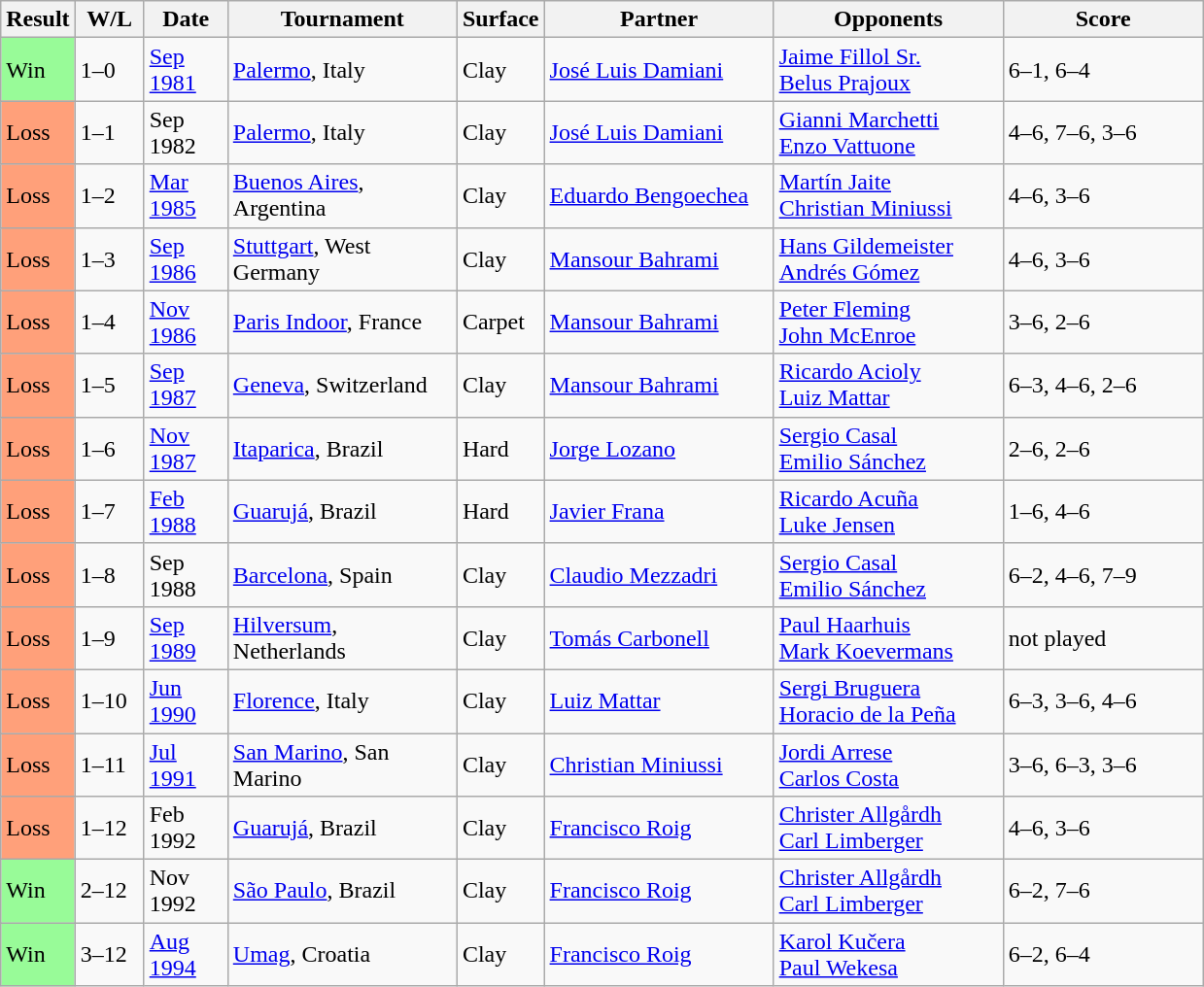<table class="sortable wikitable">
<tr>
<th>Result</th>
<th style="width:40px" class="unsortable">W/L</th>
<th style="width:50px">Date</th>
<th style="width:150px">Tournament</th>
<th style="width:50px">Surface</th>
<th style="width:150px">Partner</th>
<th style="width:150px">Opponents</th>
<th style="width:130px" class="unsortable">Score</th>
</tr>
<tr>
<td style="background:#98fb98;">Win</td>
<td>1–0</td>
<td><a href='#'>Sep 1981</a></td>
<td><a href='#'>Palermo</a>, Italy</td>
<td>Clay</td>
<td> <a href='#'>José Luis Damiani</a></td>
<td> <a href='#'>Jaime Fillol Sr.</a><br> <a href='#'>Belus Prajoux</a></td>
<td>6–1, 6–4</td>
</tr>
<tr>
<td style="background:#ffa07a;">Loss</td>
<td>1–1</td>
<td>Sep 1982</td>
<td><a href='#'>Palermo</a>, Italy</td>
<td>Clay</td>
<td> <a href='#'>José Luis Damiani</a></td>
<td> <a href='#'>Gianni Marchetti</a><br> <a href='#'>Enzo Vattuone</a></td>
<td>4–6, 7–6, 3–6</td>
</tr>
<tr>
<td style="background:#ffa07a;">Loss</td>
<td>1–2</td>
<td><a href='#'>Mar 1985</a></td>
<td><a href='#'>Buenos Aires</a>, Argentina</td>
<td>Clay</td>
<td> <a href='#'>Eduardo Bengoechea</a></td>
<td> <a href='#'>Martín Jaite</a><br> <a href='#'>Christian Miniussi</a></td>
<td>4–6, 3–6</td>
</tr>
<tr>
<td style="background:#ffa07a;">Loss</td>
<td>1–3</td>
<td><a href='#'>Sep 1986</a></td>
<td><a href='#'>Stuttgart</a>, West Germany</td>
<td>Clay</td>
<td> <a href='#'>Mansour Bahrami</a></td>
<td> <a href='#'>Hans Gildemeister</a><br> <a href='#'>Andrés Gómez</a></td>
<td>4–6, 3–6</td>
</tr>
<tr>
<td style="background:#ffa07a;">Loss</td>
<td>1–4</td>
<td><a href='#'>Nov 1986</a></td>
<td><a href='#'>Paris Indoor</a>, France</td>
<td>Carpet</td>
<td> <a href='#'>Mansour Bahrami</a></td>
<td> <a href='#'>Peter Fleming</a><br> <a href='#'>John McEnroe</a></td>
<td>3–6, 2–6</td>
</tr>
<tr>
<td style="background:#ffa07a;">Loss</td>
<td>1–5</td>
<td><a href='#'>Sep 1987</a></td>
<td><a href='#'>Geneva</a>, Switzerland</td>
<td>Clay</td>
<td> <a href='#'>Mansour Bahrami</a></td>
<td> <a href='#'>Ricardo Acioly </a><br> <a href='#'>Luiz Mattar</a></td>
<td>6–3, 4–6, 2–6</td>
</tr>
<tr>
<td style="background:#ffa07a;">Loss</td>
<td>1–6</td>
<td><a href='#'>Nov 1987</a></td>
<td><a href='#'>Itaparica</a>, Brazil</td>
<td>Hard</td>
<td> <a href='#'>Jorge Lozano</a></td>
<td> <a href='#'>Sergio Casal</a><br> <a href='#'>Emilio Sánchez</a></td>
<td>2–6, 2–6</td>
</tr>
<tr>
<td style="background:#ffa07a;">Loss</td>
<td>1–7</td>
<td><a href='#'>Feb 1988</a></td>
<td><a href='#'>Guarujá</a>, Brazil</td>
<td>Hard</td>
<td> <a href='#'>Javier Frana</a></td>
<td> <a href='#'>Ricardo Acuña</a><br> <a href='#'>Luke Jensen</a></td>
<td>1–6, 4–6</td>
</tr>
<tr>
<td style="background:#ffa07a;">Loss</td>
<td>1–8</td>
<td>Sep 1988</td>
<td><a href='#'>Barcelona</a>, Spain</td>
<td>Clay</td>
<td> <a href='#'>Claudio Mezzadri</a></td>
<td> <a href='#'>Sergio Casal</a><br> <a href='#'>Emilio Sánchez</a></td>
<td>6–2, 4–6, 7–9</td>
</tr>
<tr>
<td style="background:#ffa07a;">Loss</td>
<td>1–9</td>
<td><a href='#'>Sep 1989</a></td>
<td><a href='#'>Hilversum</a>, Netherlands</td>
<td>Clay</td>
<td> <a href='#'>Tomás Carbonell</a></td>
<td> <a href='#'>Paul Haarhuis</a><br> <a href='#'>Mark Koevermans</a></td>
<td>not played</td>
</tr>
<tr>
<td style="background:#ffa07a;">Loss</td>
<td>1–10</td>
<td><a href='#'>Jun 1990</a></td>
<td><a href='#'>Florence</a>, Italy</td>
<td>Clay</td>
<td> <a href='#'>Luiz Mattar</a></td>
<td> <a href='#'>Sergi Bruguera</a><br> <a href='#'>Horacio de la Peña</a></td>
<td>6–3, 3–6, 4–6</td>
</tr>
<tr>
<td style="background:#ffa07a;">Loss</td>
<td>1–11</td>
<td><a href='#'>Jul 1991</a></td>
<td><a href='#'>San Marino</a>, San Marino</td>
<td>Clay</td>
<td> <a href='#'>Christian Miniussi</a></td>
<td> <a href='#'>Jordi Arrese</a><br> <a href='#'>Carlos Costa</a></td>
<td>3–6, 6–3, 3–6</td>
</tr>
<tr>
<td style="background:#ffa07a;">Loss</td>
<td>1–12</td>
<td>Feb 1992</td>
<td><a href='#'>Guarujá</a>, Brazil</td>
<td>Clay</td>
<td> <a href='#'>Francisco Roig</a></td>
<td> <a href='#'>Christer Allgårdh</a><br> <a href='#'>Carl Limberger</a></td>
<td>4–6, 3–6</td>
</tr>
<tr>
<td style="background:#98fb98;">Win</td>
<td>2–12</td>
<td>Nov 1992</td>
<td><a href='#'>São Paulo</a>, Brazil</td>
<td>Clay</td>
<td> <a href='#'>Francisco Roig</a></td>
<td> <a href='#'>Christer Allgårdh</a><br> <a href='#'>Carl Limberger</a></td>
<td>6–2, 7–6</td>
</tr>
<tr>
<td style="background:#98fb98;">Win</td>
<td>3–12</td>
<td><a href='#'>Aug 1994</a></td>
<td><a href='#'>Umag</a>, Croatia</td>
<td>Clay</td>
<td> <a href='#'>Francisco Roig</a></td>
<td> <a href='#'>Karol Kučera</a><br> <a href='#'>Paul Wekesa</a></td>
<td>6–2, 6–4</td>
</tr>
</table>
